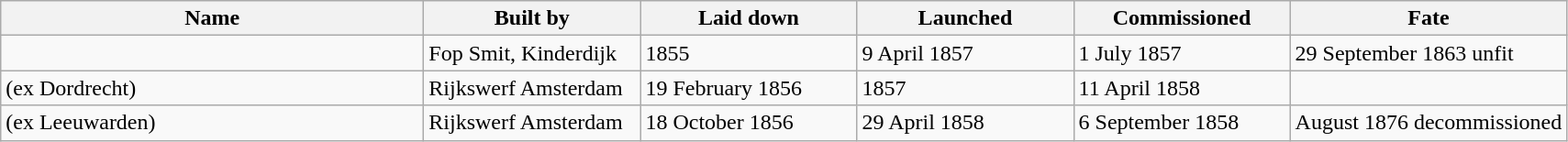<table class="wikitable">
<tr>
<th width="300">Name</th>
<th width="150">Built by</th>
<th width="150">Laid down</th>
<th width="150">Launched</th>
<th width="150">Commissioned</th>
<th>Fate</th>
</tr>
<tr>
<td></td>
<td>Fop Smit, Kinderdijk</td>
<td>1855</td>
<td>9 April 1857</td>
<td>1 July 1857</td>
<td>29 September 1863 unfit</td>
</tr>
<tr>
<td> (ex Dordrecht)</td>
<td>Rijkswerf Amsterdam</td>
<td>19 February 1856</td>
<td>1857</td>
<td>11 April 1858</td>
<td></td>
</tr>
<tr>
<td> (ex Leeuwarden)</td>
<td>Rijkswerf Amsterdam</td>
<td>18 October 1856</td>
<td>29 April 1858</td>
<td>6 September 1858</td>
<td>August 1876 decommissioned</td>
</tr>
</table>
